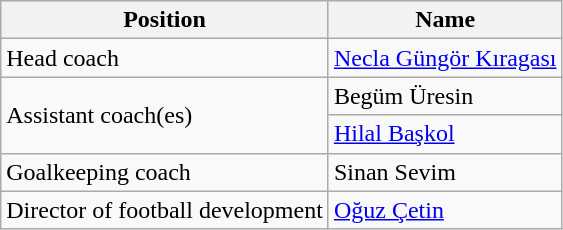<table class="wikitable">
<tr>
<th>Position</th>
<th>Name</th>
</tr>
<tr>
<td>Head coach</td>
<td> <a href='#'>Necla Güngör Kıragası</a></td>
</tr>
<tr>
<td rowspan="2">Assistant coach(es)</td>
<td> Begüm Üresin</td>
</tr>
<tr>
<td> <a href='#'>Hilal Başkol</a></td>
</tr>
<tr>
<td>Goalkeeping coach</td>
<td> Sinan Sevim</td>
</tr>
<tr>
<td>Director of football development</td>
<td> <a href='#'>Oğuz Çetin</a></td>
</tr>
</table>
